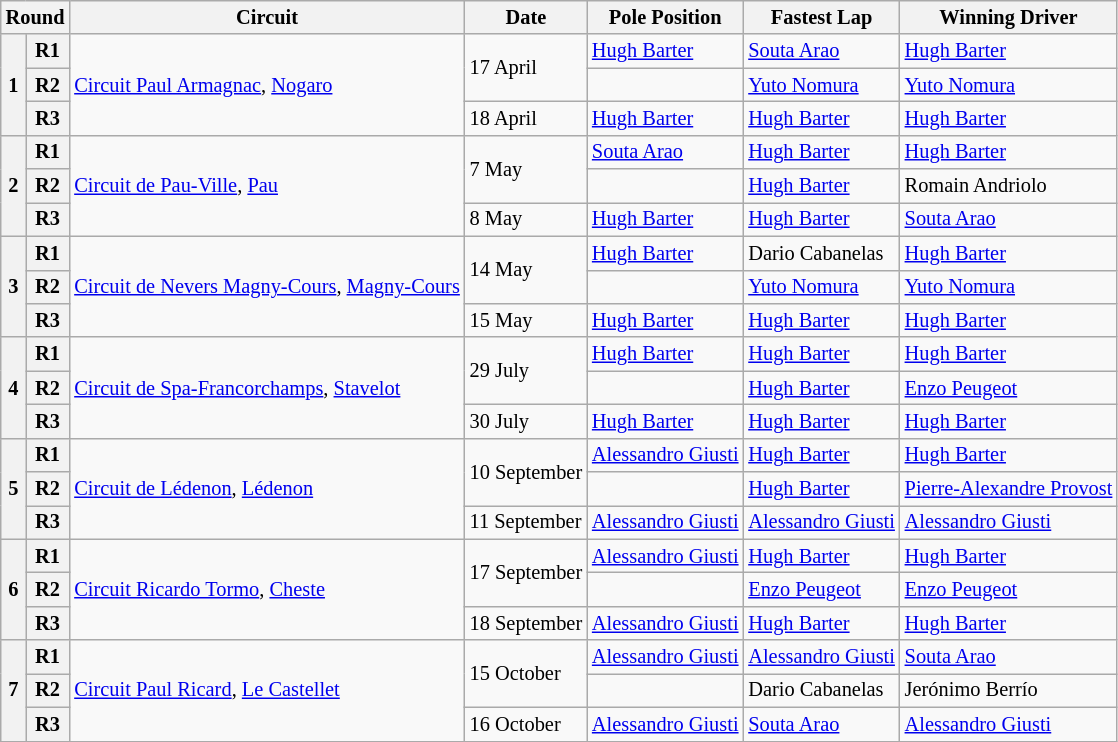<table class="wikitable" style="font-size:85%">
<tr>
<th colspan=2>Round</th>
<th>Circuit</th>
<th>Date</th>
<th>Pole Position</th>
<th>Fastest Lap</th>
<th>Winning Driver</th>
</tr>
<tr>
<th rowspan=3>1</th>
<th>R1</th>
<td rowspan=3> <a href='#'>Circuit Paul Armagnac</a>, <a href='#'>Nogaro</a></td>
<td rowspan=2>17 April</td>
<td nowrap> <a href='#'>Hugh Barter</a></td>
<td> <a href='#'>Souta Arao</a></td>
<td> <a href='#'>Hugh Barter</a></td>
</tr>
<tr>
<th>R2</th>
<td></td>
<td nowrap> <a href='#'>Yuto Nomura</a></td>
<td> <a href='#'>Yuto Nomura</a></td>
</tr>
<tr>
<th>R3</th>
<td>18 April</td>
<td> <a href='#'>Hugh Barter</a></td>
<td> <a href='#'>Hugh Barter</a></td>
<td> <a href='#'>Hugh Barter</a></td>
</tr>
<tr>
<th rowspan=3>2</th>
<th>R1</th>
<td rowspan=3> <a href='#'>Circuit de Pau-Ville</a>, <a href='#'>Pau</a></td>
<td rowspan=2>7 May</td>
<td> <a href='#'>Souta Arao</a></td>
<td> <a href='#'>Hugh Barter</a></td>
<td> <a href='#'>Hugh Barter</a></td>
</tr>
<tr>
<th>R2</th>
<td></td>
<td> <a href='#'>Hugh Barter</a></td>
<td nowrap> Romain Andriolo</td>
</tr>
<tr>
<th>R3</th>
<td>8 May</td>
<td> <a href='#'>Hugh Barter</a></td>
<td> <a href='#'>Hugh Barter</a></td>
<td> <a href='#'>Souta Arao</a></td>
</tr>
<tr>
<th rowspan=3>3</th>
<th>R1</th>
<td rowspan=3> <a href='#'>Circuit de Nevers Magny-Cours</a>, <a href='#'>Magny-Cours</a></td>
<td rowspan=2>14 May</td>
<td> <a href='#'>Hugh Barter</a></td>
<td nowrap> Dario Cabanelas</td>
<td> <a href='#'>Hugh Barter</a></td>
</tr>
<tr>
<th>R2</th>
<td></td>
<td> <a href='#'>Yuto Nomura</a></td>
<td> <a href='#'>Yuto Nomura</a></td>
</tr>
<tr>
<th>R3</th>
<td>15 May</td>
<td> <a href='#'>Hugh Barter</a></td>
<td> <a href='#'>Hugh Barter</a></td>
<td> <a href='#'>Hugh Barter</a></td>
</tr>
<tr>
<th rowspan=3>4</th>
<th>R1</th>
<td rowspan=3> <a href='#'>Circuit de Spa-Francorchamps</a>, <a href='#'>Stavelot</a></td>
<td rowspan=2>29 July</td>
<td> <a href='#'>Hugh Barter</a></td>
<td> <a href='#'>Hugh Barter</a></td>
<td> <a href='#'>Hugh Barter</a></td>
</tr>
<tr>
<th>R2</th>
<td></td>
<td> <a href='#'>Hugh Barter</a></td>
<td> <a href='#'>Enzo Peugeot</a></td>
</tr>
<tr>
<th>R3</th>
<td>30 July</td>
<td> <a href='#'>Hugh Barter</a></td>
<td> <a href='#'>Hugh Barter</a></td>
<td> <a href='#'>Hugh Barter</a></td>
</tr>
<tr>
<th rowspan=3>5</th>
<th>R1</th>
<td rowspan=3> <a href='#'>Circuit de Lédenon</a>, <a href='#'>Lédenon</a></td>
<td rowspan=2>10 September</td>
<td> <a href='#'>Alessandro Giusti</a></td>
<td> <a href='#'>Hugh Barter</a></td>
<td> <a href='#'>Hugh Barter</a></td>
</tr>
<tr>
<th>R2</th>
<td></td>
<td> <a href='#'>Hugh Barter</a></td>
<td> <a href='#'>Pierre-Alexandre Provost</a></td>
</tr>
<tr>
<th>R3</th>
<td>11 September</td>
<td> <a href='#'>Alessandro Giusti</a></td>
<td> <a href='#'>Alessandro Giusti</a></td>
<td> <a href='#'>Alessandro Giusti</a></td>
</tr>
<tr>
<th rowspan=3>6</th>
<th>R1</th>
<td rowspan=3> <a href='#'>Circuit Ricardo Tormo</a>, <a href='#'>Cheste</a></td>
<td rowspan=2>17 September</td>
<td> <a href='#'>Alessandro Giusti</a></td>
<td> <a href='#'>Hugh Barter</a></td>
<td> <a href='#'>Hugh Barter</a></td>
</tr>
<tr>
<th>R2</th>
<td></td>
<td> <a href='#'>Enzo Peugeot</a></td>
<td> <a href='#'>Enzo Peugeot</a></td>
</tr>
<tr>
<th>R3</th>
<td>18 September</td>
<td> <a href='#'>Alessandro Giusti</a></td>
<td> <a href='#'>Hugh Barter</a></td>
<td> <a href='#'>Hugh Barter</a></td>
</tr>
<tr>
<th rowspan=3>7</th>
<th>R1</th>
<td rowspan=3> <a href='#'>Circuit Paul Ricard</a>, <a href='#'>Le Castellet</a></td>
<td rowspan=2>15 October</td>
<td> <a href='#'>Alessandro Giusti</a></td>
<td> <a href='#'>Alessandro Giusti</a></td>
<td> <a href='#'>Souta Arao</a></td>
</tr>
<tr>
<th>R2</th>
<td></td>
<td> Dario Cabanelas</td>
<td> Jerónimo Berrío</td>
</tr>
<tr>
<th>R3</th>
<td>16 October</td>
<td> <a href='#'>Alessandro Giusti</a></td>
<td> <a href='#'>Souta Arao</a></td>
<td> <a href='#'>Alessandro Giusti</a></td>
</tr>
</table>
